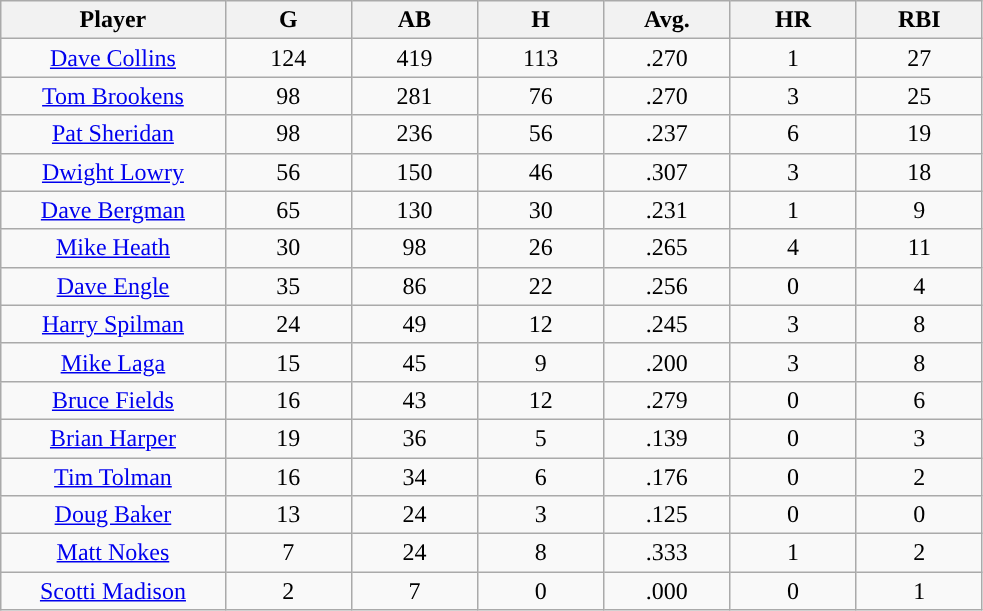<table class="wikitable sortable">
<tr>
<th bgcolor="#DDDDFF" width="16%">Player</th>
<th bgcolor="#DDDDFF" width="9%">G</th>
<th bgcolor="#DDDDFF" width="9%">AB</th>
<th bgcolor="#DDDDFF" width="9%">H</th>
<th bgcolor="#DDDDFF" width="9%">Avg.</th>
<th bgcolor="#DDDDFF" width="9%">HR</th>
<th bgcolor="#DDDDFF" width="9%">RBI</th>
</tr>
<tr align="center">
<td><a href='#'>Dave Collins</a></td>
<td>124</td>
<td>419</td>
<td>113</td>
<td>.270</td>
<td>1</td>
<td>27</td>
</tr>
<tr align="center">
<td><a href='#'>Tom Brookens</a></td>
<td>98</td>
<td>281</td>
<td>76</td>
<td>.270</td>
<td>3</td>
<td>25</td>
</tr>
<tr align="center">
<td><a href='#'>Pat Sheridan</a></td>
<td>98</td>
<td>236</td>
<td>56</td>
<td>.237</td>
<td>6</td>
<td>19</td>
</tr>
<tr align="center">
<td><a href='#'>Dwight Lowry</a></td>
<td>56</td>
<td>150</td>
<td>46</td>
<td>.307</td>
<td>3</td>
<td>18</td>
</tr>
<tr align="center">
<td><a href='#'>Dave Bergman</a></td>
<td>65</td>
<td>130</td>
<td>30</td>
<td>.231</td>
<td>1</td>
<td>9</td>
</tr>
<tr align="center">
<td><a href='#'>Mike Heath</a></td>
<td>30</td>
<td>98</td>
<td>26</td>
<td>.265</td>
<td>4</td>
<td>11</td>
</tr>
<tr align="center">
<td><a href='#'>Dave Engle</a></td>
<td>35</td>
<td>86</td>
<td>22</td>
<td>.256</td>
<td>0</td>
<td>4</td>
</tr>
<tr align="center">
<td><a href='#'>Harry Spilman</a></td>
<td>24</td>
<td>49</td>
<td>12</td>
<td>.245</td>
<td>3</td>
<td>8</td>
</tr>
<tr align="center">
<td><a href='#'>Mike Laga</a></td>
<td>15</td>
<td>45</td>
<td>9</td>
<td>.200</td>
<td>3</td>
<td>8</td>
</tr>
<tr align="center">
<td><a href='#'>Bruce Fields</a></td>
<td>16</td>
<td>43</td>
<td>12</td>
<td>.279</td>
<td>0</td>
<td>6</td>
</tr>
<tr align="center">
<td><a href='#'>Brian Harper</a></td>
<td>19</td>
<td>36</td>
<td>5</td>
<td>.139</td>
<td>0</td>
<td>3</td>
</tr>
<tr align="center">
<td><a href='#'>Tim Tolman</a></td>
<td>16</td>
<td>34</td>
<td>6</td>
<td>.176</td>
<td>0</td>
<td>2</td>
</tr>
<tr align="center">
<td><a href='#'>Doug Baker</a></td>
<td>13</td>
<td>24</td>
<td>3</td>
<td>.125</td>
<td>0</td>
<td>0</td>
</tr>
<tr align="center">
<td><a href='#'>Matt Nokes</a></td>
<td>7</td>
<td>24</td>
<td>8</td>
<td>.333</td>
<td>1</td>
<td>2</td>
</tr>
<tr align="center">
<td><a href='#'>Scotti Madison</a></td>
<td>2</td>
<td>7</td>
<td>0</td>
<td>.000</td>
<td>0</td>
<td>1</td>
</tr>
</table>
